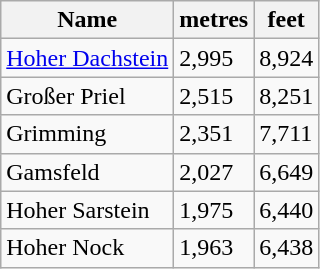<table class="wikitable sortable">
<tr>
<th>Name</th>
<th>metres</th>
<th>feet</th>
</tr>
<tr>
<td><a href='#'>Hoher Dachstein</a></td>
<td>2,995</td>
<td>8,924</td>
</tr>
<tr>
<td>Großer Priel</td>
<td>2,515</td>
<td>8,251</td>
</tr>
<tr>
<td>Grimming</td>
<td>2,351</td>
<td>7,711</td>
</tr>
<tr>
<td>Gamsfeld</td>
<td>2,027</td>
<td>6,649</td>
</tr>
<tr>
<td>Hoher Sarstein</td>
<td>1,975</td>
<td>6,440</td>
</tr>
<tr>
<td>Hoher Nock</td>
<td>1,963</td>
<td>6,438</td>
</tr>
</table>
